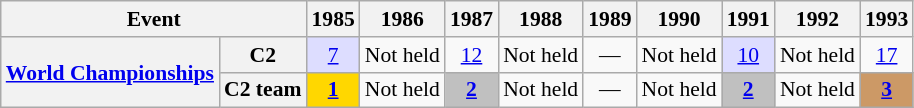<table class="wikitable plainrowheaders" style=font-size:90%>
<tr>
<th scope="col" colspan=2>Event</th>
<th scope="col">1985</th>
<th scope="col">1986</th>
<th scope="col">1987</th>
<th scope="col">1988</th>
<th scope="col">1989</th>
<th scope="col">1990</th>
<th scope="col">1991</th>
<th scope="col">1992</th>
<th scope="col">1993</th>
</tr>
<tr style="text-align:center;">
<th scope="row" rowspan=4><a href='#'>World Championships</a></th>
<th scope="row">C2</th>
<td style="background:#ddf;"><a href='#'>7</a></td>
<td>Not held</td>
<td><a href='#'>12</a></td>
<td>Not held</td>
<td>—</td>
<td>Not held</td>
<td style="background:#ddf;"><a href='#'>10</a></td>
<td>Not held</td>
<td><a href='#'>17</a></td>
</tr>
<tr style="text-align:center;">
<th scope="row">C2 team</th>
<td style="background:gold;"><a href='#'><strong>1</strong></a></td>
<td>Not held</td>
<td style="background:silver;"><a href='#'><strong>2</strong></a></td>
<td>Not held</td>
<td>—</td>
<td>Not held</td>
<td style="background:silver;"><a href='#'><strong>2</strong></a></td>
<td>Not held</td>
<td style="background:#cc9966;"><a href='#'><strong>3</strong></a></td>
</tr>
</table>
